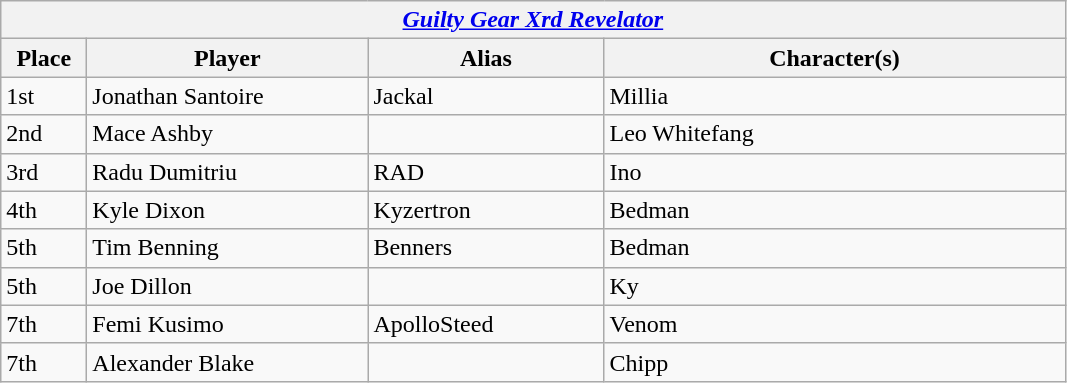<table class="wikitable">
<tr>
<th colspan="4"><strong><em><a href='#'>Guilty Gear Xrd Revelator</a></em></strong> </th>
</tr>
<tr>
<th style="width:50px;">Place</th>
<th style="width:180px;">Player</th>
<th style="width:150px;">Alias</th>
<th style="width:300px;">Character(s)</th>
</tr>
<tr>
<td>1st</td>
<td> Jonathan Santoire</td>
<td>Jackal</td>
<td>Millia</td>
</tr>
<tr>
<td>2nd</td>
<td> Mace Ashby</td>
<td></td>
<td>Leo Whitefang</td>
</tr>
<tr>
<td>3rd</td>
<td> Radu Dumitriu</td>
<td>RAD</td>
<td>Ino</td>
</tr>
<tr>
<td>4th</td>
<td> Kyle Dixon</td>
<td>Kyzertron</td>
<td>Bedman</td>
</tr>
<tr>
<td>5th</td>
<td> Tim Benning</td>
<td>Benners</td>
<td>Bedman</td>
</tr>
<tr>
<td>5th</td>
<td> Joe Dillon</td>
<td></td>
<td>Ky</td>
</tr>
<tr>
<td>7th</td>
<td> Femi Kusimo</td>
<td>ApolloSteed</td>
<td>Venom</td>
</tr>
<tr>
<td>7th</td>
<td> Alexander Blake</td>
<td></td>
<td>Chipp</td>
</tr>
</table>
